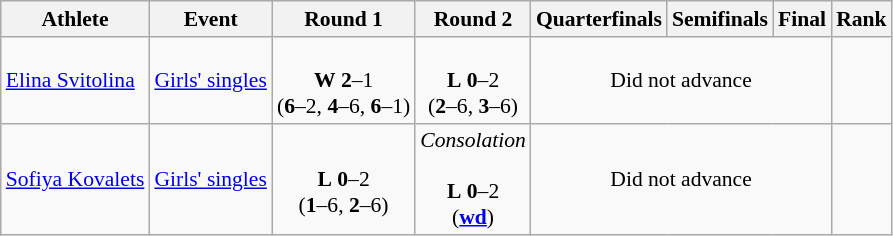<table class=wikitable style="font-size:90%">
<tr>
<th>Athlete</th>
<th>Event</th>
<th>Round 1</th>
<th>Round 2</th>
<th>Quarterfinals</th>
<th>Semifinals</th>
<th>Final</th>
<th>Rank</th>
</tr>
<tr>
<td><a href='#'>Elina Svitolina</a></td>
<td><a href='#'>Girls' singles</a></td>
<td align=center><br><strong>W</strong> <strong>2</strong>–1<br> (<strong>6</strong>–2, <strong>4</strong>–6, <strong>6</strong>–1)</td>
<td align=center><br><strong>L</strong> <strong>0</strong>–2<br> (<strong>2</strong>–6, <strong>3</strong>–6)</td>
<td colspan=3 align=center>Did not advance</td>
<td align=center></td>
</tr>
<tr>
<td><a href='#'>Sofiya Kovalets</a></td>
<td><a href='#'>Girls' singles</a></td>
<td align=center><br><strong>L</strong> <strong>0</strong>–2<br> (<strong>1</strong>–6, <strong>2</strong>–6)</td>
<td align=center><em>Consolation</em><br><br><strong>L</strong> <strong>0</strong>–2<br> (<strong><a href='#'>wd</a></strong>)</td>
<td colspan=3 align=center>Did not advance</td>
<td align=center></td>
</tr>
</table>
